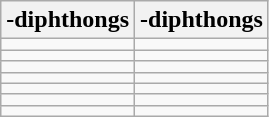<table class="wikitable" style="text-align: center;">
<tr>
<th>-diphthongs</th>
<th>-diphthongs</th>
</tr>
<tr>
<td></td>
<td></td>
</tr>
<tr>
<td></td>
<td></td>
</tr>
<tr>
<td></td>
<td></td>
</tr>
<tr>
<td></td>
<td></td>
</tr>
<tr>
<td></td>
<td></td>
</tr>
<tr>
<td></td>
<td></td>
</tr>
<tr>
<td></td>
<td></td>
</tr>
</table>
